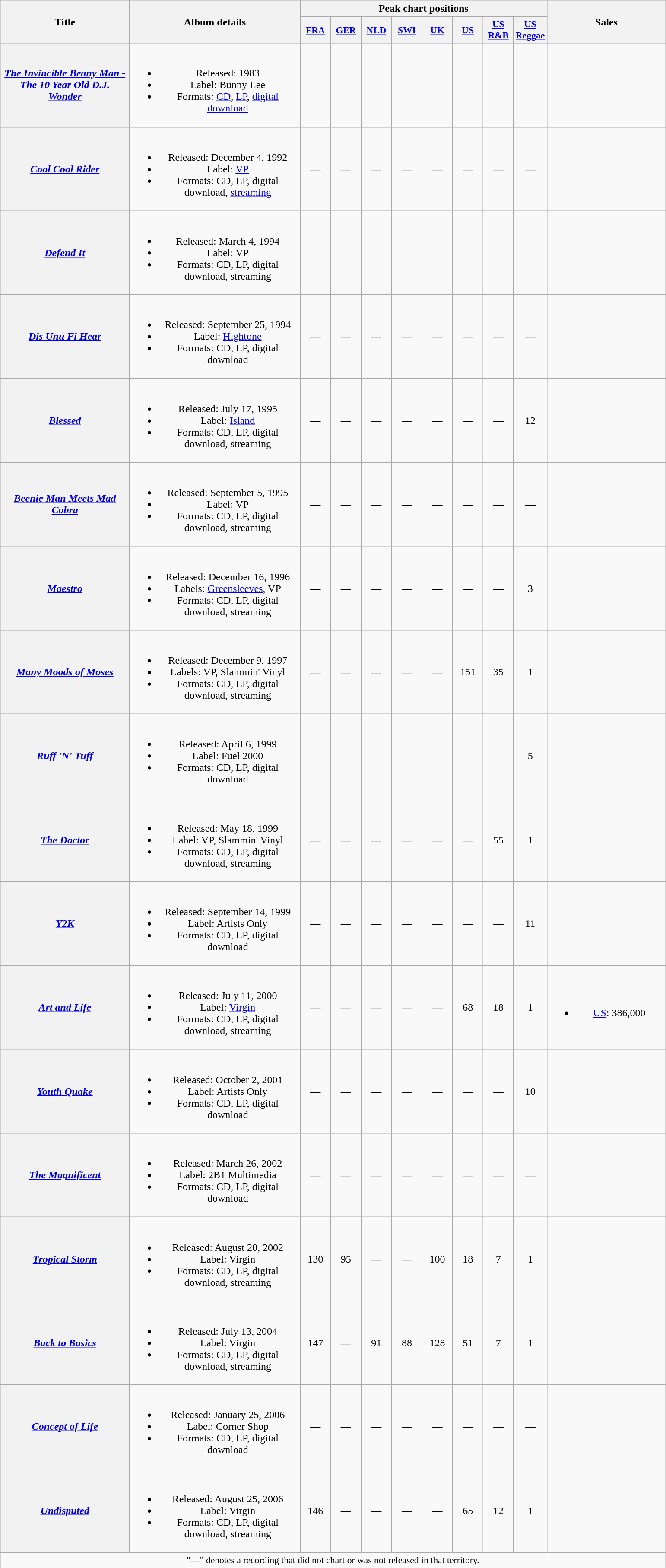<table class="wikitable plainrowheaders" style="text-align:center;">
<tr>
<th scope="col" rowspan="2" style="width:12em;">Title</th>
<th scope="col" rowspan="2" style="width:16em;">Album details</th>
<th scope="col" colspan="8">Peak chart positions</th>
<th scope="col" rowspan="2" style="width:11em;">Sales</th>
</tr>
<tr>
<th scope="col" style="width:2.8em;font-size:90%;"><a href='#'>FRA</a><br></th>
<th scope="col" style="width:2.8em;font-size:90%;"><a href='#'>GER</a><br></th>
<th scope="col" style="width:2.8em;font-size:90%;"><a href='#'>NLD</a><br></th>
<th scope="col" style="width:2.8em;font-size:90%;"><a href='#'>SWI</a><br></th>
<th scope="col" style="width:2.8em;font-size:90%;"><a href='#'>UK</a><br></th>
<th scope="col" style="width:2.8em;font-size:90%;"><a href='#'>US</a><br></th>
<th scope="col" style="width:2.8em;font-size:90%;"><a href='#'>US<br>R&B</a><br></th>
<th scope="col" style="width:2.8em;font-size:90%;"><a href='#'>US<br>Reggae</a><br></th>
</tr>
<tr>
<th scope="row"><em><a href='#'>The Invincible Beany Man - The 10 Year Old D.J. Wonder</a></em></th>
<td><br><ul><li>Released: 1983</li><li>Label: Bunny Lee</li><li>Formats: <a href='#'>CD</a>, <a href='#'>LP</a>, <a href='#'>digital download</a></li></ul></td>
<td>—</td>
<td>—</td>
<td>—</td>
<td>—</td>
<td>—</td>
<td>—</td>
<td>—</td>
<td>—</td>
<td></td>
</tr>
<tr>
<th scope="row"><em><a href='#'>Cool Cool Rider</a></em></th>
<td><br><ul><li>Released: December 4, 1992</li><li>Label: <a href='#'>VP</a></li><li>Formats: CD, LP, digital download, <a href='#'>streaming</a></li></ul></td>
<td>—</td>
<td>—</td>
<td>—</td>
<td>—</td>
<td>—</td>
<td>—</td>
<td>—</td>
<td>—</td>
<td></td>
</tr>
<tr>
<th scope="row"><em><a href='#'>Defend It</a></em></th>
<td><br><ul><li>Released: March 4, 1994</li><li>Label: VP</li><li>Formats: CD, LP, digital download, streaming</li></ul></td>
<td>—</td>
<td>—</td>
<td>—</td>
<td>—</td>
<td>—</td>
<td>—</td>
<td>—</td>
<td>—</td>
<td></td>
</tr>
<tr>
<th scope="row"><em><a href='#'>Dis Unu Fi Hear</a></em></th>
<td><br><ul><li>Released: September 25, 1994</li><li>Label: <a href='#'>Hightone</a></li><li>Formats: CD, LP, digital download</li></ul></td>
<td>—</td>
<td>—</td>
<td>—</td>
<td>—</td>
<td>—</td>
<td>—</td>
<td>—</td>
<td>—</td>
<td></td>
</tr>
<tr>
<th scope="row"><em><a href='#'>Blessed</a></em></th>
<td><br><ul><li>Released: July 17, 1995</li><li>Label: <a href='#'>Island</a></li><li>Formats: CD, LP, digital download, streaming</li></ul></td>
<td>—</td>
<td>—</td>
<td>—</td>
<td>—</td>
<td>—</td>
<td>—</td>
<td>—</td>
<td>12</td>
<td></td>
</tr>
<tr>
<th scope="row"><em><a href='#'>Beenie Man Meets Mad Cobra</a></em></th>
<td><br><ul><li>Released: September 5, 1995</li><li>Label: VP</li><li>Formats: CD, LP, digital download, streaming</li></ul></td>
<td>—</td>
<td>—</td>
<td>—</td>
<td>—</td>
<td>—</td>
<td>—</td>
<td>—</td>
<td>—</td>
<td></td>
</tr>
<tr>
<th scope="row"><em><a href='#'>Maestro</a></em></th>
<td><br><ul><li>Released: December 16, 1996</li><li>Labels: <a href='#'>Greensleeves</a>, VP</li><li>Formats: CD, LP, digital download, streaming</li></ul></td>
<td>—</td>
<td>—</td>
<td>—</td>
<td>—</td>
<td>—</td>
<td>—</td>
<td>—</td>
<td>3</td>
<td></td>
</tr>
<tr>
<th scope="row"><em><a href='#'>Many Moods of Moses</a></em></th>
<td><br><ul><li>Released: December 9, 1997</li><li>Labels: VP, Slammin' Vinyl</li><li>Formats: CD, LP, digital download, streaming</li></ul></td>
<td>—</td>
<td>—</td>
<td>—</td>
<td>—</td>
<td>—</td>
<td>151</td>
<td>35</td>
<td>1</td>
<td></td>
</tr>
<tr>
<th scope="row"><em><a href='#'>Ruff 'N' Tuff</a></em></th>
<td><br><ul><li>Released: April 6, 1999</li><li>Label: Fuel 2000</li><li>Formats: CD, LP, digital download</li></ul></td>
<td>—</td>
<td>—</td>
<td>—</td>
<td>—</td>
<td>—</td>
<td>—</td>
<td>—</td>
<td>5</td>
<td></td>
</tr>
<tr>
<th scope="row"><em><a href='#'>The Doctor</a></em></th>
<td><br><ul><li>Released: May 18, 1999</li><li>Label: VP, Slammin' Vinyl</li><li>Formats: CD, LP, digital download, streaming</li></ul></td>
<td>—</td>
<td>—</td>
<td>—</td>
<td>—</td>
<td>—</td>
<td>—</td>
<td>55</td>
<td>1</td>
<td></td>
</tr>
<tr>
<th scope="row"><em><a href='#'>Y2K</a></em></th>
<td><br><ul><li>Released: September 14, 1999</li><li>Label: Artists Only</li><li>Formats: CD, LP, digital download</li></ul></td>
<td>—</td>
<td>—</td>
<td>—</td>
<td>—</td>
<td>—</td>
<td>—</td>
<td>—</td>
<td>11</td>
<td></td>
</tr>
<tr>
<th scope="row"><em><a href='#'>Art and Life</a></em></th>
<td><br><ul><li>Released: July 11, 2000</li><li>Label: <a href='#'>Virgin</a></li><li>Formats: CD, LP, digital download, streaming</li></ul></td>
<td>—</td>
<td>—</td>
<td>—</td>
<td>—</td>
<td>—</td>
<td>68</td>
<td>18</td>
<td>1</td>
<td><br><ul><li><a href='#'>US</a>: 386,000</li></ul></td>
</tr>
<tr>
<th scope="row"><em><a href='#'>Youth Quake</a></em></th>
<td><br><ul><li>Released: October 2, 2001</li><li>Label: Artists Only</li><li>Formats: CD, LP, digital download</li></ul></td>
<td>—</td>
<td>—</td>
<td>—</td>
<td>—</td>
<td>—</td>
<td>—</td>
<td>—</td>
<td>10</td>
<td></td>
</tr>
<tr>
<th scope="row"><em><a href='#'>The Magnificent</a></em></th>
<td><br><ul><li>Released: March 26, 2002</li><li>Label: 2B1 Multimedia</li><li>Formats: CD, LP, digital download</li></ul></td>
<td>—</td>
<td>—</td>
<td>—</td>
<td>—</td>
<td>—</td>
<td>—</td>
<td>—</td>
<td>—</td>
<td></td>
</tr>
<tr>
<th scope="row"><em><a href='#'>Tropical Storm</a></em></th>
<td><br><ul><li>Released: August 20, 2002</li><li>Label: Virgin</li><li>Formats: CD, LP, digital download, streaming</li></ul></td>
<td>130</td>
<td>95</td>
<td>—</td>
<td>—</td>
<td>100</td>
<td>18</td>
<td>7</td>
<td>1</td>
<td></td>
</tr>
<tr>
<th scope="row"><em><a href='#'>Back to Basics</a></em></th>
<td><br><ul><li>Released: July 13, 2004</li><li>Label: Virgin</li><li>Formats: CD, LP, digital download, streaming</li></ul></td>
<td>147</td>
<td>—</td>
<td>91</td>
<td>88</td>
<td>128</td>
<td>51</td>
<td>7</td>
<td>1</td>
<td></td>
</tr>
<tr>
<th scope="row"><em><a href='#'>Concept of Life</a></em></th>
<td><br><ul><li>Released: January 25, 2006</li><li>Label: Corner Shop</li><li>Formats: CD, LP, digital download</li></ul></td>
<td>—</td>
<td>—</td>
<td>—</td>
<td>—</td>
<td>—</td>
<td>—</td>
<td>—</td>
<td>—</td>
<td></td>
</tr>
<tr>
<th scope="row"><em><a href='#'>Undisputed</a></em></th>
<td><br><ul><li>Released: August 25, 2006</li><li>Label: Virgin</li><li>Formats: CD, LP, digital download, streaming</li></ul></td>
<td>146</td>
<td>—</td>
<td>—</td>
<td>—</td>
<td>—</td>
<td>65</td>
<td>12</td>
<td>1</td>
<td></td>
</tr>
<tr>
<td colspan="14" style="font-size:90%">"—" denotes a recording that did not chart or was not released in that territory.</td>
</tr>
</table>
